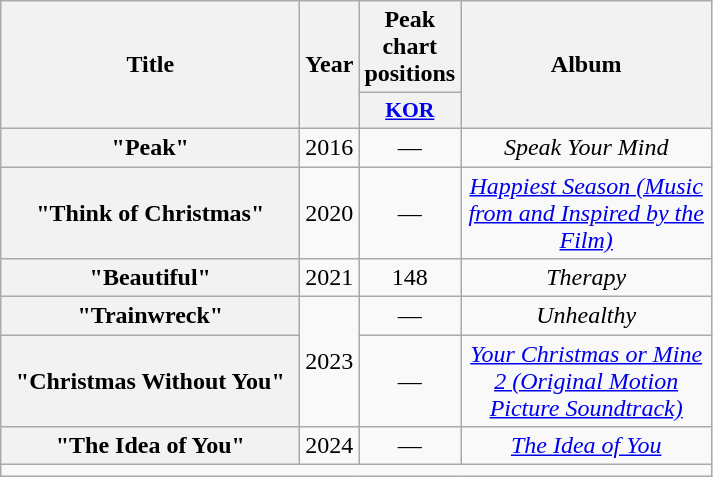<table class="wikitable plainrowheaders" style="text-align:center;">
<tr>
<th scope="col" rowspan="2" style="width:12em;">Title</th>
<th scope="col" rowspan="2" style="width:1em;">Year</th>
<th scope="col" colspan="1">Peak chart positions</th>
<th scope="col" rowspan="2" style="width:10em;">Album</th>
</tr>
<tr>
<th scope="col" style="width:2.9em;font-size:90%;"><a href='#'>KOR</a><br></th>
</tr>
<tr>
<th scope="row">"Peak"</th>
<td>2016</td>
<td>—</td>
<td><em>Speak Your Mind</em></td>
</tr>
<tr>
<th scope="row">"Think of Christmas"</th>
<td>2020</td>
<td>—</td>
<td><em><a href='#'>Happiest Season (Music from and Inspired by the Film)</a></em></td>
</tr>
<tr>
<th scope="row">"Beautiful"</th>
<td>2021</td>
<td>148</td>
<td><em>Therapy</em></td>
</tr>
<tr>
<th scope="row">"Trainwreck"</th>
<td rowspan="2">2023</td>
<td>—</td>
<td><em>Unhealthy</em></td>
</tr>
<tr>
<th scope="row">"Christmas Without You"</th>
<td>—</td>
<td><em><a href='#'>Your Christmas or Mine 2 (Original Motion Picture Soundtrack)</a></em></td>
</tr>
<tr>
<th scope="row">"The Idea of You"<br></th>
<td>2024</td>
<td>—</td>
<td><em><a href='#'>The Idea of You</a></em></td>
</tr>
<tr>
<td colspan="5"></td>
</tr>
</table>
